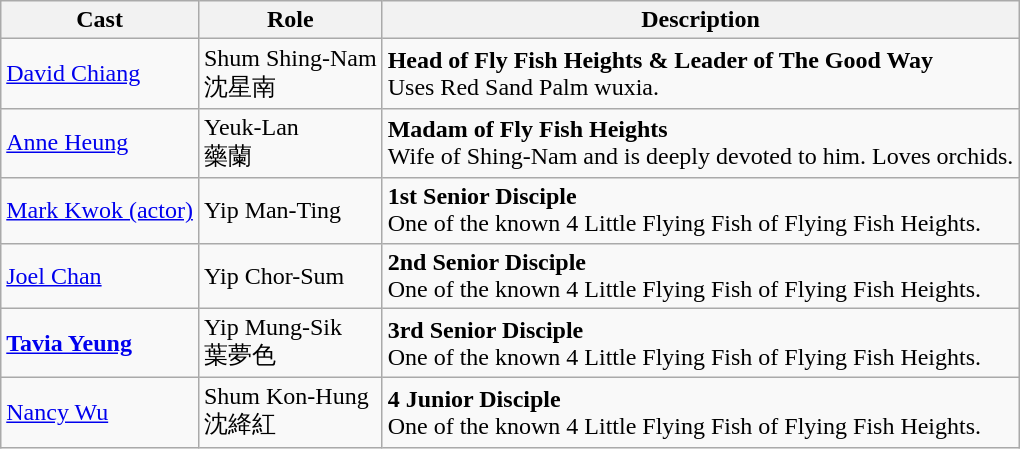<table class="wikitable">
<tr>
<th>Cast</th>
<th>Role</th>
<th>Description</th>
</tr>
<tr>
<td><a href='#'>David Chiang</a></td>
<td>Shum Shing-Nam<br> 沈星南</td>
<td><strong>Head of Fly Fish Heights & Leader of The Good Way</strong><br>Uses Red Sand Palm wuxia.</td>
</tr>
<tr>
<td><a href='#'>Anne Heung</a></td>
<td>Yeuk-Lan<br> 藥蘭</td>
<td><strong>Madam of Fly Fish Heights</strong><br>Wife of Shing-Nam and is deeply devoted to him. Loves orchids.</td>
</tr>
<tr>
<td><a href='#'>Mark Kwok (actor)</a></td>
<td>Yip Man-Ting</td>
<td><strong>1st Senior Disciple</strong><br>One of the known 4 Little Flying Fish of Flying Fish Heights.</td>
</tr>
<tr>
<td><a href='#'>Joel Chan</a></td>
<td>Yip Chor-Sum</td>
<td><strong>2nd Senior Disciple</strong><br>One of the known 4 Little Flying Fish of Flying Fish Heights.</td>
</tr>
<tr>
<td><strong><a href='#'>Tavia Yeung</a></strong></td>
<td>Yip Mung-Sik <br> 葉夢色</td>
<td><strong>3rd Senior Disciple</strong><br>One of the known 4 Little Flying Fish of Flying Fish Heights.</td>
</tr>
<tr>
<td><a href='#'>Nancy Wu</a></td>
<td>Shum Kon-Hung <br>沈絳紅</td>
<td><strong>4 Junior Disciple</strong><br>One of the known 4 Little Flying Fish of Flying Fish Heights.</td>
</tr>
</table>
